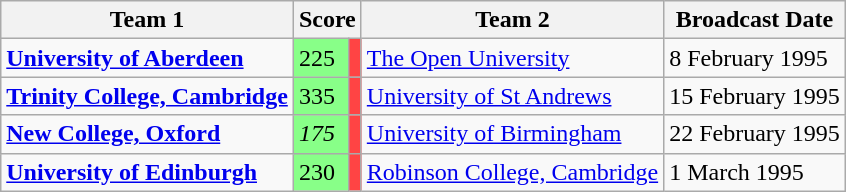<table class="wikitable" border="1">
<tr>
<th>Team 1</th>
<th colspan=2>Score</th>
<th>Team 2</th>
<th>Broadcast Date</th>
</tr>
<tr>
<td><strong><a href='#'>University of Aberdeen</a></strong></td>
<td style="background:#88ff88">225</td>
<td style="background:#ff4444"></td>
<td><a href='#'>The Open University</a></td>
<td>8 February 1995</td>
</tr>
<tr>
<td><strong><a href='#'>Trinity College, Cambridge</a></strong></td>
<td style="background:#88ff88">335</td>
<td style="background:#ff4444"></td>
<td><a href='#'>University of St Andrews</a></td>
<td>15 February 1995</td>
</tr>
<tr>
<td><strong><a href='#'>New College, Oxford</a></strong></td>
<td style="background:#88ff88"><em>175</em></td>
<td style="background:#ff4444"></td>
<td><a href='#'>University of Birmingham</a></td>
<td>22 February 1995</td>
</tr>
<tr>
<td><strong><a href='#'>University of Edinburgh</a></strong></td>
<td style="background:#88ff88">230</td>
<td style="background:#ff4444"></td>
<td><a href='#'>Robinson College, Cambridge</a></td>
<td>1 March 1995</td>
</tr>
</table>
